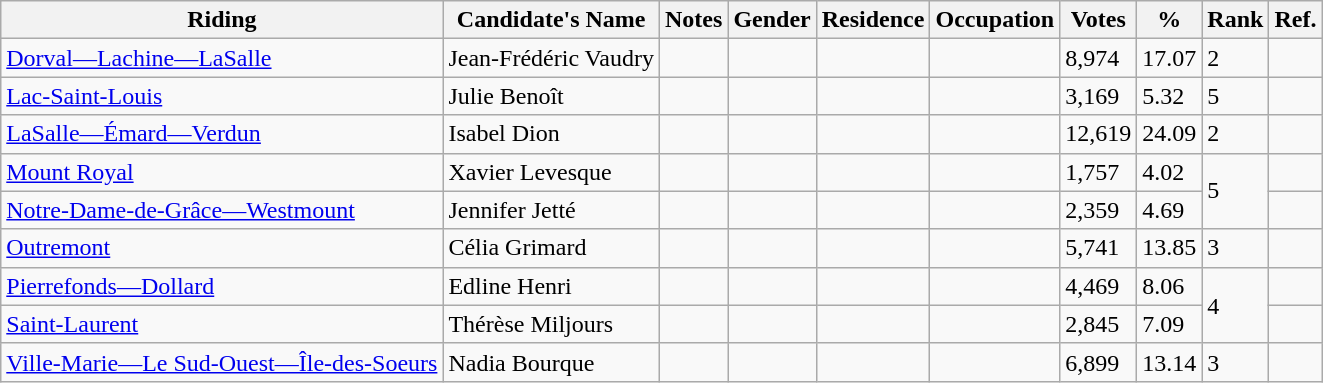<table class="wikitable sortable">
<tr>
<th>Riding</th>
<th>Candidate's Name</th>
<th>Notes</th>
<th>Gender</th>
<th>Residence</th>
<th>Occupation</th>
<th>Votes</th>
<th>%</th>
<th>Rank</th>
<th>Ref.</th>
</tr>
<tr>
<td><a href='#'>Dorval—Lachine—LaSalle</a></td>
<td>Jean-Frédéric Vaudry</td>
<td></td>
<td></td>
<td></td>
<td></td>
<td>8,974</td>
<td>17.07</td>
<td>2</td>
<td></td>
</tr>
<tr>
<td><a href='#'>Lac-Saint-Louis</a></td>
<td>Julie Benoît</td>
<td></td>
<td></td>
<td></td>
<td></td>
<td>3,169</td>
<td>5.32</td>
<td>5</td>
<td></td>
</tr>
<tr>
<td><a href='#'>LaSalle—Émard—Verdun</a></td>
<td>Isabel Dion</td>
<td></td>
<td></td>
<td></td>
<td></td>
<td>12,619</td>
<td>24.09</td>
<td>2</td>
<td></td>
</tr>
<tr>
<td><a href='#'>Mount Royal</a></td>
<td>Xavier Levesque</td>
<td></td>
<td></td>
<td></td>
<td></td>
<td>1,757</td>
<td>4.02</td>
<td rowspan="2">5</td>
<td></td>
</tr>
<tr>
<td><a href='#'>Notre-Dame-de-Grâce—Westmount</a></td>
<td>Jennifer Jetté</td>
<td></td>
<td></td>
<td></td>
<td></td>
<td>2,359</td>
<td>4.69</td>
<td></td>
</tr>
<tr>
<td><a href='#'>Outremont</a></td>
<td>Célia Grimard</td>
<td></td>
<td></td>
<td></td>
<td></td>
<td>5,741</td>
<td>13.85</td>
<td>3</td>
<td></td>
</tr>
<tr>
<td><a href='#'>Pierrefonds—Dollard</a></td>
<td>Edline Henri</td>
<td></td>
<td></td>
<td></td>
<td></td>
<td>4,469</td>
<td>8.06</td>
<td rowspan="2">4</td>
<td></td>
</tr>
<tr>
<td><a href='#'>Saint-Laurent</a></td>
<td>Thérèse Miljours</td>
<td></td>
<td></td>
<td></td>
<td></td>
<td>2,845</td>
<td>7.09</td>
<td></td>
</tr>
<tr>
<td><a href='#'>Ville-Marie—Le Sud-Ouest—Île-des-Soeurs</a></td>
<td>Nadia Bourque</td>
<td></td>
<td></td>
<td></td>
<td></td>
<td>6,899</td>
<td>13.14</td>
<td>3</td>
<td></td>
</tr>
</table>
